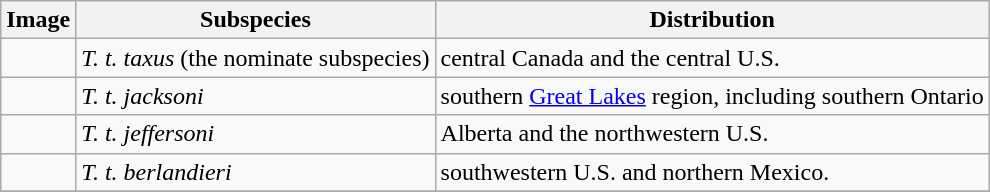<table class="wikitable ">
<tr>
<th>Image</th>
<th>Subspecies</th>
<th>Distribution</th>
</tr>
<tr>
<td></td>
<td><em>T. t. taxus</em> (the nominate subspecies)</td>
<td>central Canada and the central U.S.</td>
</tr>
<tr>
<td></td>
<td><em>T. t. jacksoni</em></td>
<td>southern <a href='#'>Great Lakes</a> region, including southern Ontario</td>
</tr>
<tr>
<td></td>
<td><em>T. t. jeffersoni</em></td>
<td>Alberta and the northwestern U.S.</td>
</tr>
<tr>
<td></td>
<td><em>T. t. berlandieri</em></td>
<td>southwestern U.S. and northern Mexico.</td>
</tr>
<tr>
</tr>
</table>
